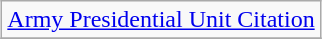<table class="wikitable" style="margin:1em auto; text-align:center;">
<tr>
<td><a href='#'>Army Presidential Unit Citation</a></td>
</tr>
<tr>
</tr>
</table>
